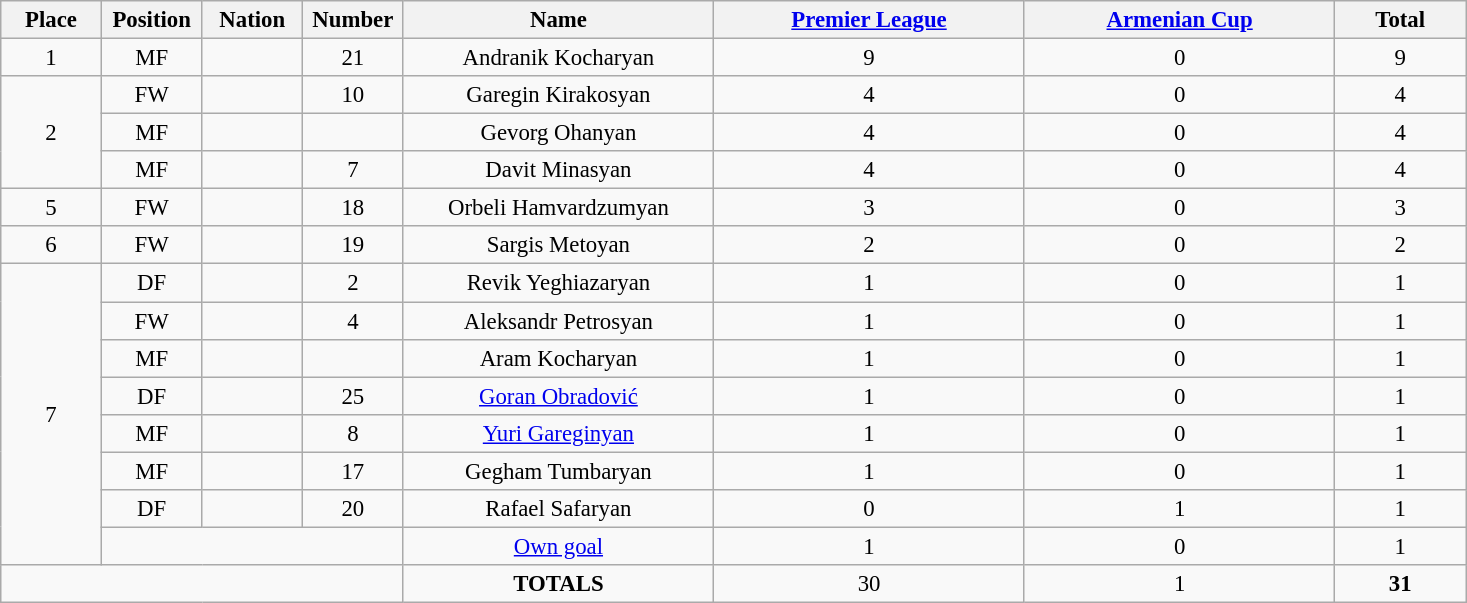<table class="wikitable" style="font-size: 95%; text-align: center;">
<tr>
<th width=60>Place</th>
<th width=60>Position</th>
<th width=60>Nation</th>
<th width=60>Number</th>
<th width=200>Name</th>
<th width=200><a href='#'>Premier League</a></th>
<th width=200><a href='#'>Armenian Cup</a></th>
<th width=80><strong>Total</strong></th>
</tr>
<tr>
<td>1</td>
<td>MF</td>
<td></td>
<td>21</td>
<td>Andranik Kocharyan</td>
<td>9</td>
<td>0</td>
<td>9</td>
</tr>
<tr>
<td rowspan="3">2</td>
<td>FW</td>
<td></td>
<td>10</td>
<td>Garegin Kirakosyan</td>
<td>4</td>
<td>0</td>
<td>4</td>
</tr>
<tr>
<td>MF</td>
<td></td>
<td></td>
<td>Gevorg Ohanyan</td>
<td>4</td>
<td>0</td>
<td>4</td>
</tr>
<tr>
<td>MF</td>
<td></td>
<td>7</td>
<td>Davit Minasyan</td>
<td>4</td>
<td>0</td>
<td>4</td>
</tr>
<tr>
<td>5</td>
<td>FW</td>
<td></td>
<td>18</td>
<td>Orbeli Hamvardzumyan</td>
<td>3</td>
<td>0</td>
<td>3</td>
</tr>
<tr>
<td>6</td>
<td>FW</td>
<td></td>
<td>19</td>
<td>Sargis Metoyan</td>
<td>2</td>
<td>0</td>
<td>2</td>
</tr>
<tr>
<td rowspan="8">7</td>
<td>DF</td>
<td></td>
<td>2</td>
<td>Revik Yeghiazaryan</td>
<td>1</td>
<td>0</td>
<td>1</td>
</tr>
<tr>
<td>FW</td>
<td></td>
<td>4</td>
<td>Aleksandr Petrosyan</td>
<td>1</td>
<td>0</td>
<td>1</td>
</tr>
<tr>
<td>MF</td>
<td></td>
<td></td>
<td>Aram Kocharyan</td>
<td>1</td>
<td>0</td>
<td>1</td>
</tr>
<tr>
<td>DF</td>
<td></td>
<td>25</td>
<td><a href='#'>Goran Obradović</a></td>
<td>1</td>
<td>0</td>
<td>1</td>
</tr>
<tr>
<td>MF</td>
<td></td>
<td>8</td>
<td><a href='#'>Yuri Gareginyan</a></td>
<td>1</td>
<td>0</td>
<td>1</td>
</tr>
<tr>
<td>MF</td>
<td></td>
<td>17</td>
<td>Gegham Tumbaryan</td>
<td>1</td>
<td>0</td>
<td>1</td>
</tr>
<tr>
<td>DF</td>
<td></td>
<td>20</td>
<td>Rafael Safaryan</td>
<td>0</td>
<td>1</td>
<td>1</td>
</tr>
<tr>
<td colspan="3"></td>
<td><a href='#'>Own goal</a></td>
<td>1</td>
<td>0</td>
<td>1</td>
</tr>
<tr>
<td colspan="4"></td>
<td><strong>TOTALS</strong></td>
<td>30</td>
<td>1</td>
<td><strong>31</strong></td>
</tr>
</table>
